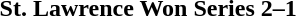<table class="noborder" style="text-align: center; border: none; width: 100%">
<tr>
<th width="97%"><strong>St. Lawrence Won Series 2–1</strong></th>
<th width="3%"></th>
</tr>
</table>
